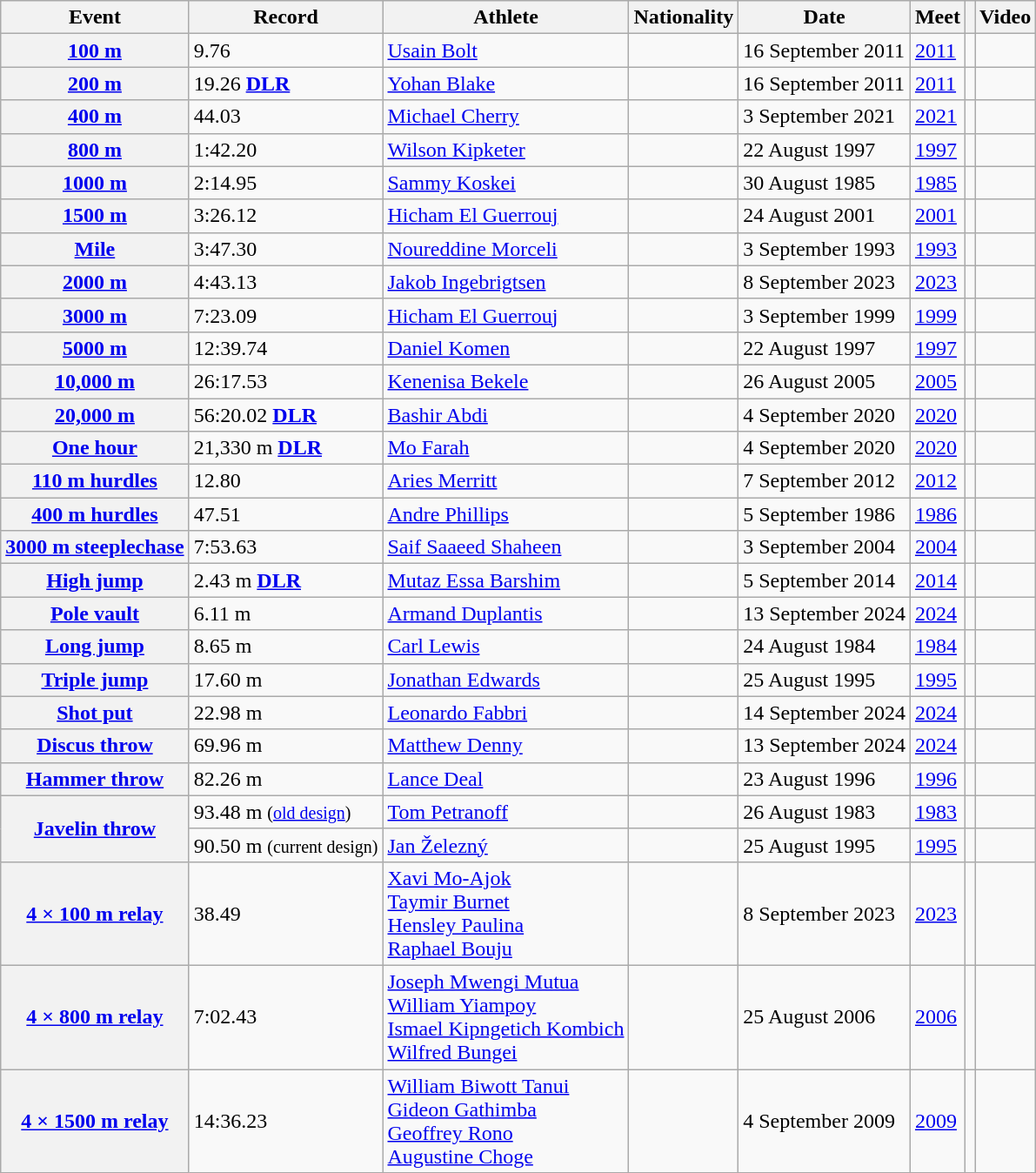<table class="wikitable plainrowheaders sticky-header">
<tr>
<th scope="col">Event</th>
<th scope="col">Record</th>
<th scope="col">Athlete</th>
<th scope="col">Nationality</th>
<th scope="col">Date</th>
<th scope="col">Meet</th>
<th scope="col"></th>
<th scope="col">Video</th>
</tr>
<tr>
<th scope="row"><a href='#'>100 m</a></th>
<td>9.76 </td>
<td><a href='#'>Usain Bolt</a></td>
<td></td>
<td>16 September 2011</td>
<td><a href='#'>2011</a></td>
<td></td>
<td></td>
</tr>
<tr>
<th scope="row"><a href='#'>200 m</a></th>
<td>19.26  <strong><a href='#'>DLR</a></strong></td>
<td><a href='#'>Yohan Blake</a></td>
<td></td>
<td>16 September 2011</td>
<td><a href='#'>2011</a></td>
<td></td>
<td></td>
</tr>
<tr>
<th scope="row"><a href='#'>400 m</a></th>
<td>44.03</td>
<td><a href='#'>Michael Cherry</a></td>
<td></td>
<td>3 September 2021</td>
<td><a href='#'>2021</a></td>
<td></td>
<td></td>
</tr>
<tr>
<th scope="row"><a href='#'>800 m</a></th>
<td>1:42.20</td>
<td><a href='#'>Wilson Kipketer</a></td>
<td></td>
<td>22 August 1997</td>
<td><a href='#'>1997</a></td>
<td></td>
<td></td>
</tr>
<tr>
<th scope="row"><a href='#'>1000 m</a></th>
<td>2:14.95</td>
<td><a href='#'>Sammy Koskei</a></td>
<td></td>
<td>30 August 1985</td>
<td><a href='#'>1985</a></td>
<td></td>
<td></td>
</tr>
<tr>
<th scope="row"><a href='#'>1500 m</a></th>
<td>3:26.12</td>
<td><a href='#'>Hicham El Guerrouj</a></td>
<td></td>
<td>24 August 2001</td>
<td><a href='#'>2001</a></td>
<td></td>
<td></td>
</tr>
<tr>
<th scope="row"><a href='#'>Mile</a></th>
<td>3:47.30</td>
<td><a href='#'>Noureddine Morceli</a></td>
<td></td>
<td>3 September 1993</td>
<td><a href='#'>1993</a></td>
<td></td>
<td></td>
</tr>
<tr>
<th scope="row"><a href='#'>2000 m</a></th>
<td>4:43.13 <strong></strong></td>
<td><a href='#'>Jakob Ingebrigtsen</a></td>
<td></td>
<td>8 September 2023</td>
<td><a href='#'>2023</a></td>
<td></td>
<td></td>
</tr>
<tr>
<th scope="row"><a href='#'>3000 m</a></th>
<td>7:23.09</td>
<td><a href='#'>Hicham El Guerrouj</a></td>
<td></td>
<td>3 September 1999</td>
<td><a href='#'>1999</a></td>
<td></td>
<td></td>
</tr>
<tr>
<th scope="row"><a href='#'>5000 m</a></th>
<td>12:39.74</td>
<td><a href='#'>Daniel Komen</a></td>
<td></td>
<td>22 August 1997</td>
<td><a href='#'>1997</a></td>
<td></td>
<td></td>
</tr>
<tr>
<th scope="row"><a href='#'>10,000 m</a></th>
<td>26:17.53</td>
<td><a href='#'>Kenenisa Bekele</a></td>
<td></td>
<td>26 August 2005</td>
<td><a href='#'>2005</a></td>
<td></td>
<td></td>
</tr>
<tr>
<th scope="row"><a href='#'>20,000 m</a></th>
<td>56:20.02 <strong></strong> <strong><a href='#'>DLR</a></strong></td>
<td><a href='#'>Bashir Abdi</a></td>
<td></td>
<td>4 September 2020</td>
<td><a href='#'>2020</a></td>
<td></td>
<td></td>
</tr>
<tr>
<th scope="row"><a href='#'>One hour</a></th>
<td>21,330 m <strong><a href='#'>DLR</a></strong></td>
<td><a href='#'>Mo Farah</a></td>
<td></td>
<td>4 September 2020</td>
<td><a href='#'>2020</a></td>
<td></td>
<td></td>
</tr>
<tr>
<th scope="row"><a href='#'>110 m hurdles</a></th>
<td>12.80  <strong></strong></td>
<td><a href='#'>Aries Merritt</a></td>
<td></td>
<td>7 September 2012</td>
<td><a href='#'>2012</a></td>
<td></td>
<td></td>
</tr>
<tr>
<th scope="row"><a href='#'>400 m hurdles</a></th>
<td>47.51</td>
<td><a href='#'>Andre Phillips</a></td>
<td></td>
<td>5 September 1986</td>
<td><a href='#'>1986</a></td>
<td></td>
<td></td>
</tr>
<tr>
<th scope="row"><a href='#'>3000 m steeplechase</a></th>
<td>7:53.63</td>
<td><a href='#'>Saif Saaeed Shaheen</a></td>
<td></td>
<td>3 September 2004</td>
<td><a href='#'>2004</a></td>
<td></td>
<td></td>
</tr>
<tr>
<th scope="row"><a href='#'>High jump</a></th>
<td>2.43 m <strong><a href='#'>DLR</a></strong></td>
<td><a href='#'>Mutaz Essa Barshim</a></td>
<td></td>
<td>5 September 2014</td>
<td><a href='#'>2014</a></td>
<td></td>
<td></td>
</tr>
<tr>
<th scope="row"><a href='#'>Pole vault</a></th>
<td>6.11 m</td>
<td><a href='#'>Armand Duplantis</a></td>
<td></td>
<td>13 September 2024</td>
<td><a href='#'>2024</a></td>
<td></td>
<td></td>
</tr>
<tr>
<th scope="row"><a href='#'>Long jump</a></th>
<td>8.65 m </td>
<td><a href='#'>Carl Lewis</a></td>
<td></td>
<td>24 August 1984</td>
<td><a href='#'>1984</a></td>
<td></td>
<td></td>
</tr>
<tr>
<th scope="row"><a href='#'>Triple jump</a></th>
<td>17.60 m </td>
<td><a href='#'>Jonathan Edwards</a></td>
<td></td>
<td>25 August 1995</td>
<td><a href='#'>1995</a></td>
<td></td>
<td></td>
</tr>
<tr>
<th scope="row"><a href='#'>Shot put</a></th>
<td>22.98 m</td>
<td><a href='#'>Leonardo Fabbri</a></td>
<td></td>
<td>14 September 2024</td>
<td><a href='#'>2024</a></td>
<td></td>
<td></td>
</tr>
<tr>
<th scope="row"><a href='#'>Discus throw</a></th>
<td>69.96 m</td>
<td><a href='#'>Matthew Denny</a></td>
<td></td>
<td>13 September 2024</td>
<td><a href='#'>2024</a></td>
<td></td>
<td></td>
</tr>
<tr>
<th scope="row"><a href='#'>Hammer throw</a></th>
<td>82.26 m</td>
<td><a href='#'>Lance Deal</a></td>
<td></td>
<td>23 August 1996</td>
<td><a href='#'>1996</a></td>
<td></td>
<td></td>
</tr>
<tr>
<th scope="rowgroup" rowspan="2"><a href='#'>Javelin throw</a></th>
<td>93.48 m <small>(<a href='#'>old design</a>)</small></td>
<td><a href='#'>Tom Petranoff</a></td>
<td></td>
<td>26 August 1983</td>
<td><a href='#'>1983</a></td>
<td></td>
<td></td>
</tr>
<tr>
<td>90.50 m <small>(current design)</small></td>
<td><a href='#'>Jan Železný</a></td>
<td></td>
<td>25 August 1995</td>
<td><a href='#'>1995</a></td>
<td></td>
<td></td>
</tr>
<tr>
<th scope="row"><a href='#'>4 × 100 m relay</a></th>
<td>38.49</td>
<td><a href='#'>Xavi Mo-Ajok</a><br><a href='#'>Taymir Burnet</a><br><a href='#'>Hensley Paulina</a><br><a href='#'>Raphael Bouju</a></td>
<td></td>
<td>8 September 2023</td>
<td><a href='#'>2023</a></td>
<td></td>
<td></td>
</tr>
<tr>
<th scope="row"><a href='#'>4 × 800 m relay</a></th>
<td>7:02.43</td>
<td><a href='#'>Joseph Mwengi Mutua</a><br><a href='#'>William Yiampoy</a><br><a href='#'>Ismael Kipngetich Kombich</a><br><a href='#'>Wilfred Bungei</a></td>
<td></td>
<td>25 August 2006</td>
<td><a href='#'>2006</a></td>
<td></td>
<td></td>
</tr>
<tr>
<th scope="row"><a href='#'>4 × 1500 m relay</a></th>
<td>14:36.23</td>
<td><a href='#'>William Biwott Tanui</a><br><a href='#'>Gideon Gathimba</a><br><a href='#'>Geoffrey Rono</a><br><a href='#'>Augustine Choge</a></td>
<td></td>
<td>4 September 2009</td>
<td><a href='#'>2009</a></td>
<td></td>
<td></td>
</tr>
</table>
